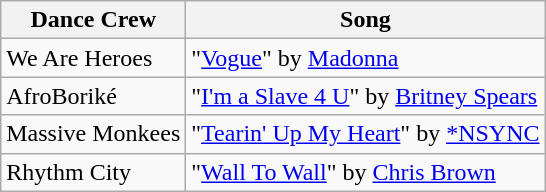<table class="wikitable">
<tr>
<th>Dance Crew</th>
<th>Song</th>
</tr>
<tr>
<td>We Are Heroes</td>
<td>"<a href='#'>Vogue</a>" by <a href='#'>Madonna</a></td>
</tr>
<tr>
<td>AfroBoriké</td>
<td>"<a href='#'>I'm a Slave 4 U</a>" by <a href='#'>Britney Spears</a></td>
</tr>
<tr>
<td>Massive Monkees</td>
<td>"<a href='#'>Tearin' Up My Heart</a>" by <a href='#'>*NSYNC</a></td>
</tr>
<tr>
<td>Rhythm City</td>
<td>"<a href='#'>Wall To Wall</a>" by <a href='#'>Chris Brown</a></td>
</tr>
</table>
